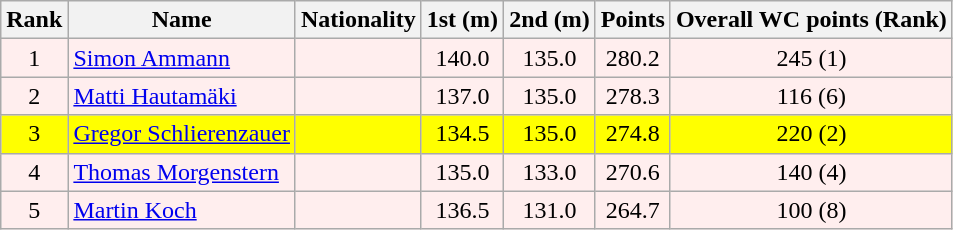<table class="wikitable">
<tr>
<th align=Center>Rank</th>
<th>Name</th>
<th>Nationality</th>
<th align=Center>1st (m)</th>
<th>2nd (m)</th>
<th>Points</th>
<th>Overall WC points (Rank)</th>
</tr>
<tr style="background:#ffeeee;">
<td align=center>1</td>
<td align=left><a href='#'>Simon Ammann</a></td>
<td align=left></td>
<td align=center>140.0</td>
<td align=center>135.0</td>
<td align=center>280.2</td>
<td align=center>245 (1)</td>
</tr>
<tr style="background:#ffeeee;">
<td align=center>2</td>
<td align=left><a href='#'>Matti Hautamäki</a></td>
<td align=left></td>
<td align=center>137.0</td>
<td align=center>135.0</td>
<td align=center>278.3</td>
<td align=center>116 (6)</td>
</tr>
<tr style="background:#ffff00;">
<td align=center>3</td>
<td align=left><a href='#'>Gregor Schlierenzauer</a></td>
<td align=left></td>
<td align=center>134.5</td>
<td align=center>135.0</td>
<td align=center>274.8</td>
<td align=center>220 (2)</td>
</tr>
<tr style="background:#ffeeee;">
<td align=center>4</td>
<td align=left><a href='#'>Thomas Morgenstern</a></td>
<td align=left></td>
<td align=center>135.0</td>
<td align=center>133.0</td>
<td align=center>270.6</td>
<td align=center>140 (4)</td>
</tr>
<tr style="background:#ffeeee;">
<td align=center>5</td>
<td align=left><a href='#'>Martin Koch</a></td>
<td align=left></td>
<td align=center>136.5</td>
<td align=center>131.0</td>
<td align=center>264.7</td>
<td align=center>100 (8)</td>
</tr>
</table>
